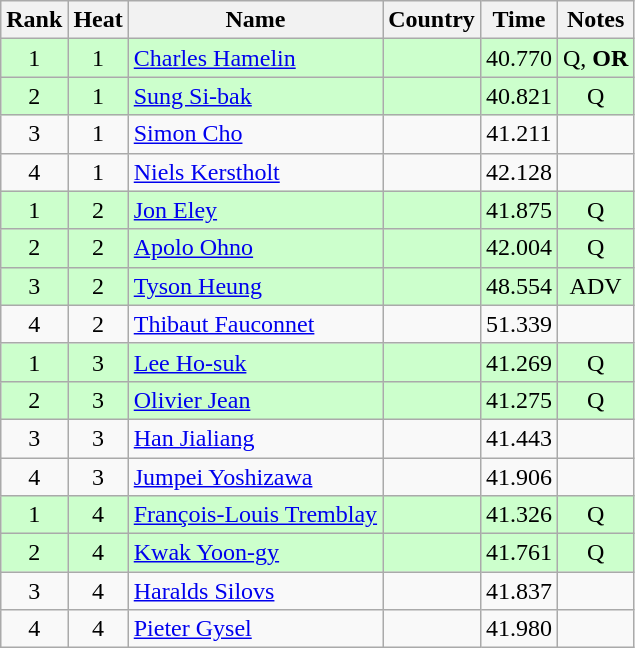<table class="wikitable sortable" style="text-align:center">
<tr>
<th>Rank</th>
<th>Heat</th>
<th>Name</th>
<th>Country</th>
<th>Time</th>
<th>Notes</th>
</tr>
<tr bgcolor=ccffcc>
<td>1</td>
<td>1</td>
<td align=left><a href='#'>Charles Hamelin</a></td>
<td align=left></td>
<td>40.770</td>
<td>Q, <strong>OR</strong></td>
</tr>
<tr bgcolor=ccffcc>
<td>2</td>
<td>1</td>
<td align=left><a href='#'>Sung Si-bak</a></td>
<td align=left></td>
<td>40.821</td>
<td>Q</td>
</tr>
<tr>
<td>3</td>
<td>1</td>
<td align=left><a href='#'>Simon Cho</a></td>
<td align=left></td>
<td>41.211</td>
<td></td>
</tr>
<tr>
<td>4</td>
<td>1</td>
<td align=left><a href='#'>Niels Kerstholt</a></td>
<td align=left></td>
<td>42.128</td>
<td></td>
</tr>
<tr bgcolor=ccffcc>
<td>1</td>
<td>2</td>
<td align=left><a href='#'>Jon Eley</a></td>
<td align=left></td>
<td>41.875</td>
<td>Q</td>
</tr>
<tr bgcolor=ccffcc>
<td>2</td>
<td>2</td>
<td align=left><a href='#'>Apolo Ohno</a></td>
<td align=left></td>
<td>42.004</td>
<td>Q</td>
</tr>
<tr bgcolor=ccffcc>
<td>3</td>
<td>2</td>
<td align=left><a href='#'>Tyson Heung</a></td>
<td align=left></td>
<td>48.554</td>
<td>ADV</td>
</tr>
<tr>
<td>4</td>
<td>2</td>
<td align=left><a href='#'>Thibaut Fauconnet</a></td>
<td align=left></td>
<td>51.339</td>
<td></td>
</tr>
<tr bgcolor=ccffcc>
<td>1</td>
<td>3</td>
<td align=left><a href='#'>Lee Ho-suk</a></td>
<td align=left></td>
<td>41.269</td>
<td>Q</td>
</tr>
<tr bgcolor=ccffcc>
<td>2</td>
<td>3</td>
<td align=left><a href='#'>Olivier Jean</a></td>
<td align=left></td>
<td>41.275</td>
<td>Q</td>
</tr>
<tr>
<td>3</td>
<td>3</td>
<td align=left><a href='#'>Han Jialiang</a></td>
<td align=left></td>
<td>41.443</td>
<td></td>
</tr>
<tr>
<td>4</td>
<td>3</td>
<td align=left><a href='#'>Jumpei Yoshizawa</a></td>
<td align=left></td>
<td>41.906</td>
<td></td>
</tr>
<tr bgcolor=ccffcc>
<td>1</td>
<td>4</td>
<td align=left><a href='#'>François-Louis Tremblay</a></td>
<td align=left></td>
<td>41.326</td>
<td>Q</td>
</tr>
<tr bgcolor=ccffcc>
<td>2</td>
<td>4</td>
<td align=left><a href='#'>Kwak Yoon-gy</a></td>
<td align=left></td>
<td>41.761</td>
<td>Q</td>
</tr>
<tr>
<td>3</td>
<td>4</td>
<td align=left><a href='#'>Haralds Silovs</a></td>
<td align=left></td>
<td>41.837</td>
<td></td>
</tr>
<tr>
<td>4</td>
<td>4</td>
<td align=left><a href='#'>Pieter Gysel</a></td>
<td align=left></td>
<td>41.980</td>
<td></td>
</tr>
</table>
